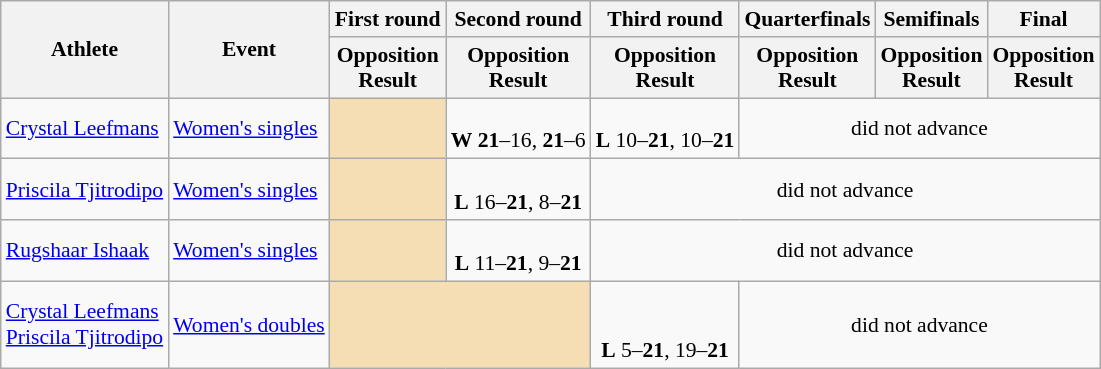<table class="wikitable" style="font-size:90%">
<tr>
<th rowspan="2">Athlete</th>
<th rowspan="2">Event</th>
<th>First round</th>
<th>Second round</th>
<th>Third round</th>
<th>Quarterfinals</th>
<th>Semifinals</th>
<th>Final</th>
</tr>
<tr>
<th>Opposition<br>Result</th>
<th>Opposition<br>Result</th>
<th>Opposition<br>Result</th>
<th>Opposition<br>Result</th>
<th>Opposition<br>Result</th>
<th>Opposition<br>Result</th>
</tr>
<tr>
<td><a href='#'>Crystal Leefmans</a></td>
<td><a href='#'>Women's singles</a></td>
<td align=center bgcolor=wheat></td>
<td align=center><br><strong>W</strong> <strong>21</strong>–16, <strong>21</strong>–6</td>
<td align=center><br><strong>L</strong> 10–<strong>21</strong>, 10–<strong>21</strong></td>
<td align=center colspan="9">did not advance</td>
</tr>
<tr>
<td><a href='#'>Priscila Tjitrodipo</a></td>
<td><a href='#'>Women's singles</a></td>
<td align=center bgcolor=wheat></td>
<td align=center><br><strong>L</strong> 16–<strong>21</strong>, 8–<strong>21</strong></td>
<td align=center colspan="9">did not advance</td>
</tr>
<tr>
<td><a href='#'>Rugshaar Ishaak</a></td>
<td><a href='#'>Women's singles</a></td>
<td align=center bgcolor=wheat></td>
<td align=center><br><strong>L</strong> 11–<strong>21</strong>, 9–<strong>21</strong></td>
<td align=center colspan="9">did not advance</td>
</tr>
<tr>
<td><a href='#'>Crystal Leefmans</a><br><a href='#'>Priscila Tjitrodipo</a></td>
<td><a href='#'>Women's doubles</a></td>
<td align=center colspan=2 bgcolor=wheat></td>
<td align=center><br><br><strong>L</strong> 5–<strong>21</strong>, 19–<strong>21</strong></td>
<td align=center colspan="9">did not advance</td>
</tr>
</table>
